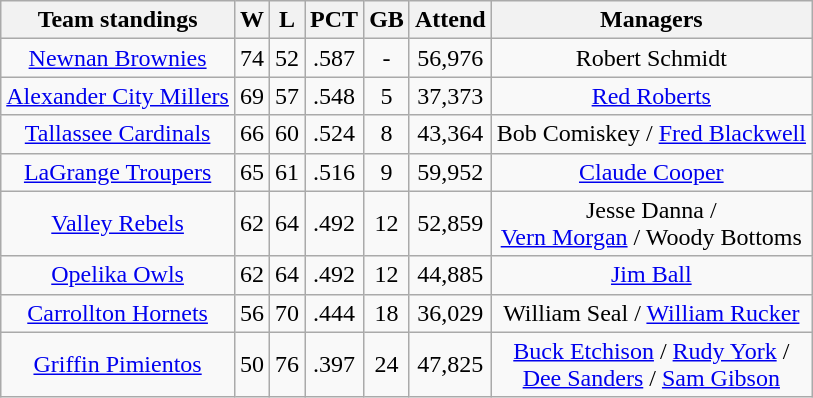<table class="wikitable" style="text-align:center">
<tr>
<th>Team standings</th>
<th>W</th>
<th>L</th>
<th>PCT</th>
<th>GB</th>
<th>Attend</th>
<th>Managers</th>
</tr>
<tr>
<td><a href='#'>Newnan Brownies</a></td>
<td>74</td>
<td>52</td>
<td>.587</td>
<td>-</td>
<td>56,976</td>
<td>Robert Schmidt</td>
</tr>
<tr>
<td><a href='#'>Alexander City Millers</a></td>
<td>69</td>
<td>57</td>
<td>.548</td>
<td>5</td>
<td>37,373</td>
<td><a href='#'>Red Roberts</a></td>
</tr>
<tr>
<td><a href='#'>Tallassee Cardinals</a></td>
<td>66</td>
<td>60</td>
<td>.524</td>
<td>8</td>
<td>43,364</td>
<td>Bob Comiskey / <a href='#'>Fred Blackwell</a></td>
</tr>
<tr>
<td><a href='#'>LaGrange Troupers</a></td>
<td>65</td>
<td>61</td>
<td>.516</td>
<td>9</td>
<td>59,952</td>
<td><a href='#'>Claude Cooper</a></td>
</tr>
<tr>
<td><a href='#'>Valley Rebels</a></td>
<td>62</td>
<td>64</td>
<td>.492</td>
<td>12</td>
<td>52,859</td>
<td>Jesse Danna /<br> <a href='#'>Vern Morgan</a> / Woody Bottoms</td>
</tr>
<tr>
<td><a href='#'>Opelika Owls</a></td>
<td>62</td>
<td>64</td>
<td>.492</td>
<td>12</td>
<td>44,885</td>
<td><a href='#'>Jim Ball</a></td>
</tr>
<tr>
<td><a href='#'>Carrollton Hornets</a></td>
<td>56</td>
<td>70</td>
<td>.444</td>
<td>18</td>
<td>36,029</td>
<td>William Seal / <a href='#'>William Rucker</a></td>
</tr>
<tr>
<td><a href='#'>Griffin Pimientos</a></td>
<td>50</td>
<td>76</td>
<td>.397</td>
<td>24</td>
<td>47,825</td>
<td><a href='#'>Buck Etchison</a> / <a href='#'>Rudy York</a> /<br> <a href='#'>Dee Sanders</a> / <a href='#'>Sam Gibson</a></td>
</tr>
</table>
